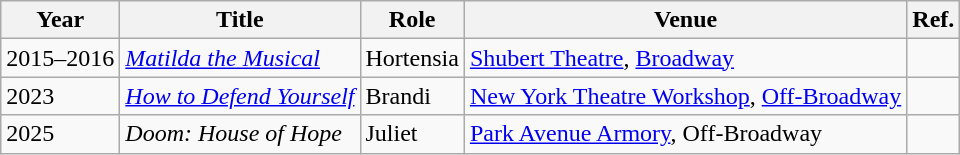<table class="wikitable sortable">
<tr>
<th scope="col">Year</th>
<th scope="col">Title</th>
<th scope="col">Role</th>
<th scope="col">Venue</th>
<th scope="col" class="unsortable">Ref.</th>
</tr>
<tr>
<td>2015–2016</td>
<td><em><a href='#'>Matilda the Musical</a></em></td>
<td>Hortensia</td>
<td><a href='#'>Shubert Theatre</a>, <a href='#'>Broadway</a></td>
<td></td>
</tr>
<tr>
<td>2023</td>
<td><em><a href='#'>How to Defend Yourself</a></em></td>
<td>Brandi</td>
<td><a href='#'>New York Theatre Workshop</a>, <a href='#'>Off-Broadway</a></td>
<td></td>
</tr>
<tr>
<td>2025</td>
<td><em>Doom: House of Hope</em></td>
<td>Juliet</td>
<td><a href='#'>Park Avenue Armory</a>, Off-Broadway</td>
<td></td>
</tr>
</table>
